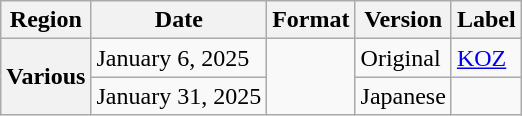<table class="wikitable plainrowheaders">
<tr>
<th scope="col">Region</th>
<th scope="col">Date</th>
<th scope="col">Format</th>
<th>Version</th>
<th scope="col">Label</th>
</tr>
<tr>
<th scope="row" rowspan="2">Various</th>
<td>January 6, 2025</td>
<td rowspan="2"></td>
<td>Original</td>
<td><a href='#'>KOZ</a></td>
</tr>
<tr>
<td>January 31, 2025</td>
<td>Japanese</td>
<td></td>
</tr>
</table>
